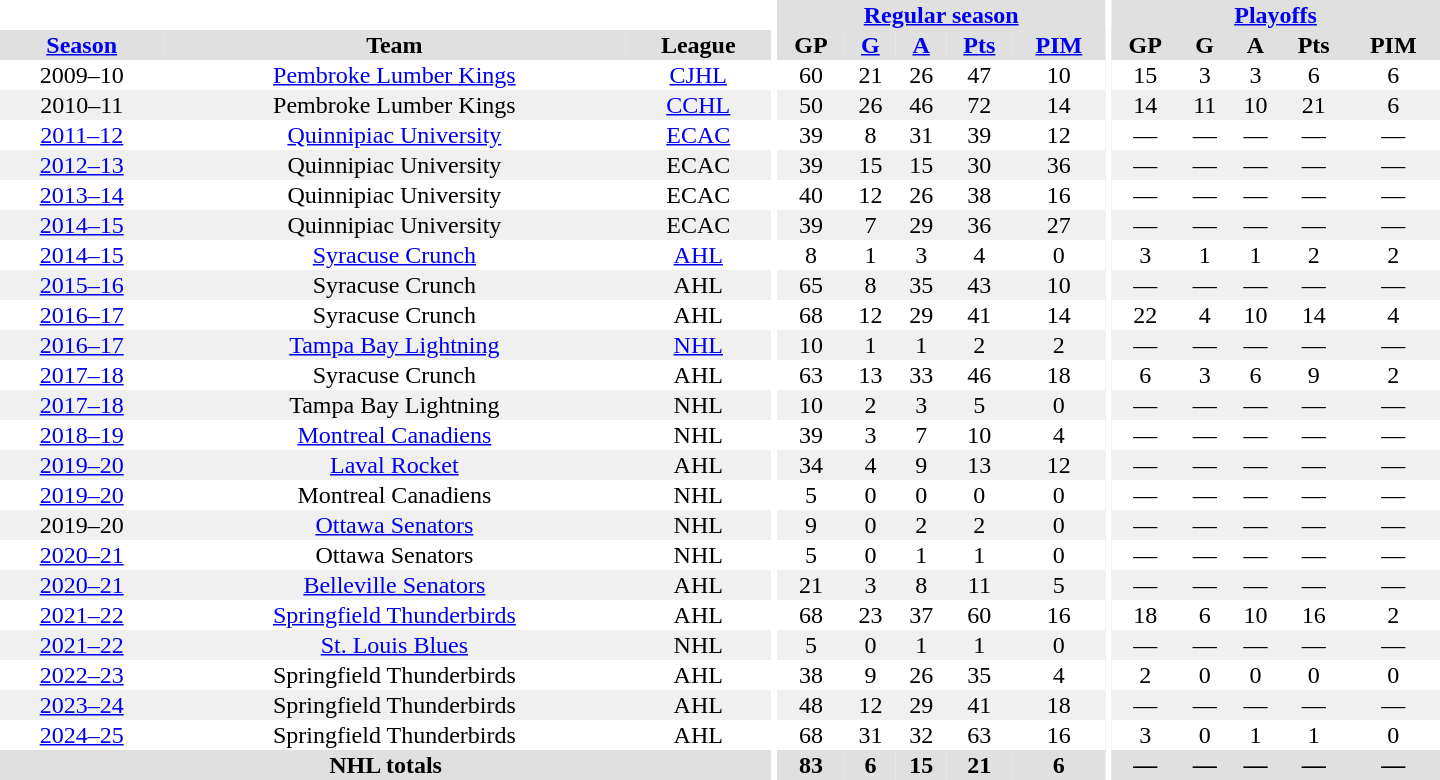<table border="0" cellpadding="1" cellspacing="0" style="text-align:center; width:60em">
<tr style="background:#e0e0e0;">
<th colspan="3" style="background:#fff;"></th>
<th rowspan="99" style="background:#fff;"></th>
<th colspan="5"><a href='#'>Regular season</a></th>
<th rowspan="99" style="background:#fff;"></th>
<th colspan="5"><a href='#'>Playoffs</a></th>
</tr>
<tr style="background:#e0e0e0;">
<th><a href='#'>Season</a></th>
<th>Team</th>
<th>League</th>
<th>GP</th>
<th><a href='#'>G</a></th>
<th><a href='#'>A</a></th>
<th><a href='#'>Pts</a></th>
<th><a href='#'>PIM</a></th>
<th>GP</th>
<th>G</th>
<th>A</th>
<th>Pts</th>
<th>PIM</th>
</tr>
<tr style="text-align:center;">
<td>2009–10</td>
<td><a href='#'>Pembroke Lumber Kings</a></td>
<td><a href='#'>CJHL</a></td>
<td>60</td>
<td>21</td>
<td>26</td>
<td>47</td>
<td>10</td>
<td>15</td>
<td>3</td>
<td>3</td>
<td>6</td>
<td>6</td>
</tr>
<tr style="text-align:center; background:#f0f0f0;">
<td>2010–11</td>
<td>Pembroke Lumber Kings</td>
<td><a href='#'>CCHL</a></td>
<td>50</td>
<td>26</td>
<td>46</td>
<td>72</td>
<td>14</td>
<td>14</td>
<td>11</td>
<td>10</td>
<td>21</td>
<td>6</td>
</tr>
<tr style="text-align:center;">
<td><a href='#'>2011–12</a></td>
<td><a href='#'>Quinnipiac University</a></td>
<td><a href='#'>ECAC</a></td>
<td>39</td>
<td>8</td>
<td>31</td>
<td>39</td>
<td>12</td>
<td>—</td>
<td>—</td>
<td>—</td>
<td>—</td>
<td>—</td>
</tr>
<tr style="text-align:center; background:#f0f0f0;">
<td><a href='#'>2012–13</a></td>
<td>Quinnipiac University</td>
<td>ECAC</td>
<td>39</td>
<td>15</td>
<td>15</td>
<td>30</td>
<td>36</td>
<td>—</td>
<td>—</td>
<td>—</td>
<td>—</td>
<td>—</td>
</tr>
<tr style="text-align:center;">
<td><a href='#'>2013–14</a></td>
<td>Quinnipiac University</td>
<td>ECAC</td>
<td>40</td>
<td>12</td>
<td>26</td>
<td>38</td>
<td>16</td>
<td>—</td>
<td>—</td>
<td>—</td>
<td>—</td>
<td>—</td>
</tr>
<tr style="text-align:center; background:#f0f0f0;">
<td><a href='#'>2014–15</a></td>
<td>Quinnipiac University</td>
<td>ECAC</td>
<td>39</td>
<td>7</td>
<td>29</td>
<td>36</td>
<td>27</td>
<td>—</td>
<td>—</td>
<td>—</td>
<td>—</td>
<td>—</td>
</tr>
<tr style="text-align:center;">
<td><a href='#'>2014–15</a></td>
<td><a href='#'>Syracuse Crunch</a></td>
<td><a href='#'>AHL</a></td>
<td>8</td>
<td>1</td>
<td>3</td>
<td>4</td>
<td>0</td>
<td>3</td>
<td>1</td>
<td>1</td>
<td>2</td>
<td>2</td>
</tr>
<tr style="text-align:center; background:#f0f0f0;">
<td><a href='#'>2015–16</a></td>
<td>Syracuse Crunch</td>
<td>AHL</td>
<td>65</td>
<td>8</td>
<td>35</td>
<td>43</td>
<td>10</td>
<td>—</td>
<td>—</td>
<td>—</td>
<td>—</td>
<td>—</td>
</tr>
<tr style="text-align:center;">
<td><a href='#'>2016–17</a></td>
<td>Syracuse Crunch</td>
<td>AHL</td>
<td>68</td>
<td>12</td>
<td>29</td>
<td>41</td>
<td>14</td>
<td>22</td>
<td>4</td>
<td>10</td>
<td>14</td>
<td>4</td>
</tr>
<tr style="text-align:center; background:#f0f0f0;">
<td><a href='#'>2016–17</a></td>
<td><a href='#'>Tampa Bay Lightning</a></td>
<td><a href='#'>NHL</a></td>
<td>10</td>
<td>1</td>
<td>1</td>
<td>2</td>
<td>2</td>
<td>—</td>
<td>—</td>
<td>—</td>
<td>—</td>
<td>—</td>
</tr>
<tr style="text-align:center;">
<td><a href='#'>2017–18</a></td>
<td>Syracuse Crunch</td>
<td>AHL</td>
<td>63</td>
<td>13</td>
<td>33</td>
<td>46</td>
<td>18</td>
<td>6</td>
<td>3</td>
<td>6</td>
<td>9</td>
<td>2</td>
</tr>
<tr style="text-align:center; background:#f0f0f0;">
<td><a href='#'>2017–18</a></td>
<td>Tampa Bay Lightning</td>
<td>NHL</td>
<td>10</td>
<td>2</td>
<td>3</td>
<td>5</td>
<td>0</td>
<td>—</td>
<td>—</td>
<td>—</td>
<td>—</td>
<td>—</td>
</tr>
<tr style="text-align:center;">
<td><a href='#'>2018–19</a></td>
<td><a href='#'>Montreal Canadiens</a></td>
<td>NHL</td>
<td>39</td>
<td>3</td>
<td>7</td>
<td>10</td>
<td>4</td>
<td>—</td>
<td>—</td>
<td>—</td>
<td>—</td>
<td>—</td>
</tr>
<tr style="text-align:center; background:#f0f0f0;">
<td><a href='#'>2019–20</a></td>
<td><a href='#'>Laval Rocket</a></td>
<td>AHL</td>
<td>34</td>
<td>4</td>
<td>9</td>
<td>13</td>
<td>12</td>
<td>—</td>
<td>—</td>
<td>—</td>
<td>—</td>
<td>—</td>
</tr>
<tr style="text-align:center;">
<td><a href='#'>2019–20</a></td>
<td>Montreal Canadiens</td>
<td>NHL</td>
<td>5</td>
<td>0</td>
<td>0</td>
<td>0</td>
<td>0</td>
<td>—</td>
<td>—</td>
<td>—</td>
<td>—</td>
<td>—</td>
</tr>
<tr style="text-align:center; background:#f0f0f0;">
<td>2019–20</td>
<td><a href='#'>Ottawa Senators</a></td>
<td>NHL</td>
<td>9</td>
<td>0</td>
<td>2</td>
<td>2</td>
<td>0</td>
<td>—</td>
<td>—</td>
<td>—</td>
<td>—</td>
<td>—</td>
</tr>
<tr style="text-align:center;">
<td><a href='#'>2020–21</a></td>
<td>Ottawa Senators</td>
<td>NHL</td>
<td>5</td>
<td>0</td>
<td>1</td>
<td>1</td>
<td>0</td>
<td>—</td>
<td>—</td>
<td>—</td>
<td>—</td>
<td>—</td>
</tr>
<tr style="text-align:center; background:#f0f0f0;">
<td><a href='#'>2020–21</a></td>
<td><a href='#'>Belleville Senators</a></td>
<td>AHL</td>
<td>21</td>
<td>3</td>
<td>8</td>
<td>11</td>
<td>5</td>
<td>—</td>
<td>—</td>
<td>—</td>
<td>—</td>
<td>—</td>
</tr>
<tr style="text-align:center;">
<td><a href='#'>2021–22</a></td>
<td><a href='#'>Springfield Thunderbirds</a></td>
<td>AHL</td>
<td>68</td>
<td>23</td>
<td>37</td>
<td>60</td>
<td>16</td>
<td>18</td>
<td>6</td>
<td>10</td>
<td>16</td>
<td>2</td>
</tr>
<tr style="text-align:center; background:#f0f0f0;">
<td><a href='#'>2021–22</a></td>
<td><a href='#'>St. Louis Blues</a></td>
<td>NHL</td>
<td>5</td>
<td>0</td>
<td>1</td>
<td>1</td>
<td>0</td>
<td>—</td>
<td>—</td>
<td>—</td>
<td>—</td>
<td>—</td>
</tr>
<tr style="text-align:center;">
<td><a href='#'>2022–23</a></td>
<td>Springfield Thunderbirds</td>
<td>AHL</td>
<td>38</td>
<td>9</td>
<td>26</td>
<td>35</td>
<td>4</td>
<td>2</td>
<td>0</td>
<td>0</td>
<td>0</td>
<td>0</td>
</tr>
<tr style="text-align:center; background:#f0f0f0;">
<td><a href='#'>2023–24</a></td>
<td>Springfield Thunderbirds</td>
<td>AHL</td>
<td>48</td>
<td>12</td>
<td>29</td>
<td>41</td>
<td>18</td>
<td>—</td>
<td>—</td>
<td>—</td>
<td>—</td>
<td>—</td>
</tr>
<tr style="text-align:center;">
<td><a href='#'>2024–25</a></td>
<td>Springfield Thunderbirds</td>
<td>AHL</td>
<td>68</td>
<td>31</td>
<td>32</td>
<td>63</td>
<td>16</td>
<td>3</td>
<td>0</td>
<td>1</td>
<td>1</td>
<td>0</td>
</tr>
<tr style="background:#e0e0e0;">
<th colspan="3">NHL totals</th>
<th>83</th>
<th>6</th>
<th>15</th>
<th>21</th>
<th>6</th>
<th>—</th>
<th>—</th>
<th>—</th>
<th>—</th>
<th>—</th>
</tr>
</table>
